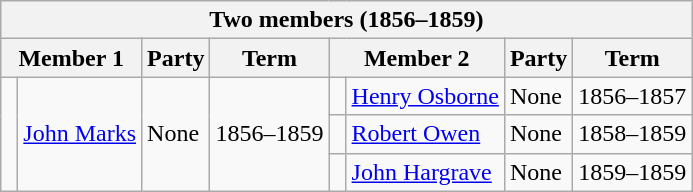<table class="wikitable">
<tr>
<th colspan=8 style="border-right:0px;";>Two members (1856–1859)</th>
</tr>
<tr>
<th colspan="2">Member 1</th>
<th>Party</th>
<th>Term</th>
<th colspan="2">Member 2</th>
<th>Party</th>
<th>Term</th>
</tr>
<tr>
<td rowspan="3" > </td>
<td rowspan="3"><a href='#'>John Marks</a></td>
<td rowspan="3">None</td>
<td rowspan="3">1856–1859</td>
<td> </td>
<td><a href='#'>Henry Osborne</a></td>
<td>None</td>
<td>1856–1857</td>
</tr>
<tr>
<td> </td>
<td><a href='#'>Robert Owen</a></td>
<td>None</td>
<td>1858–1859</td>
</tr>
<tr>
<td> </td>
<td><a href='#'>John Hargrave</a></td>
<td>None</td>
<td>1859–1859</td>
</tr>
</table>
